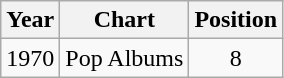<table class="wikitable">
<tr>
<th>Year</th>
<th>Chart</th>
<th>Position</th>
</tr>
<tr>
<td>1970</td>
<td>Pop Albums</td>
<td align="center">8</td>
</tr>
</table>
